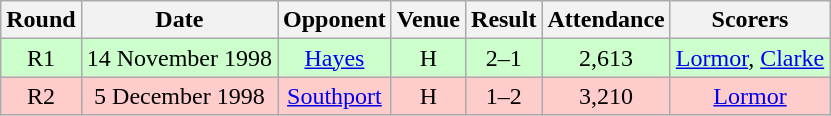<table class= "wikitable " style="font-size:100%; text-align:center">
<tr>
<th>Round</th>
<th>Date</th>
<th>Opponent</th>
<th>Venue</th>
<th>Result</th>
<th>Attendance</th>
<th>Scorers</th>
</tr>
<tr style="background: #CCFFCC;">
<td>R1</td>
<td>14 November 1998</td>
<td><a href='#'>Hayes</a></td>
<td>H</td>
<td>2–1</td>
<td>2,613</td>
<td><a href='#'>Lormor</a>, <a href='#'>Clarke</a></td>
</tr>
<tr style="background: #FFCCCC;">
<td>R2</td>
<td>5 December 1998</td>
<td><a href='#'>Southport</a></td>
<td>H</td>
<td>1–2</td>
<td>3,210</td>
<td><a href='#'>Lormor</a></td>
</tr>
</table>
